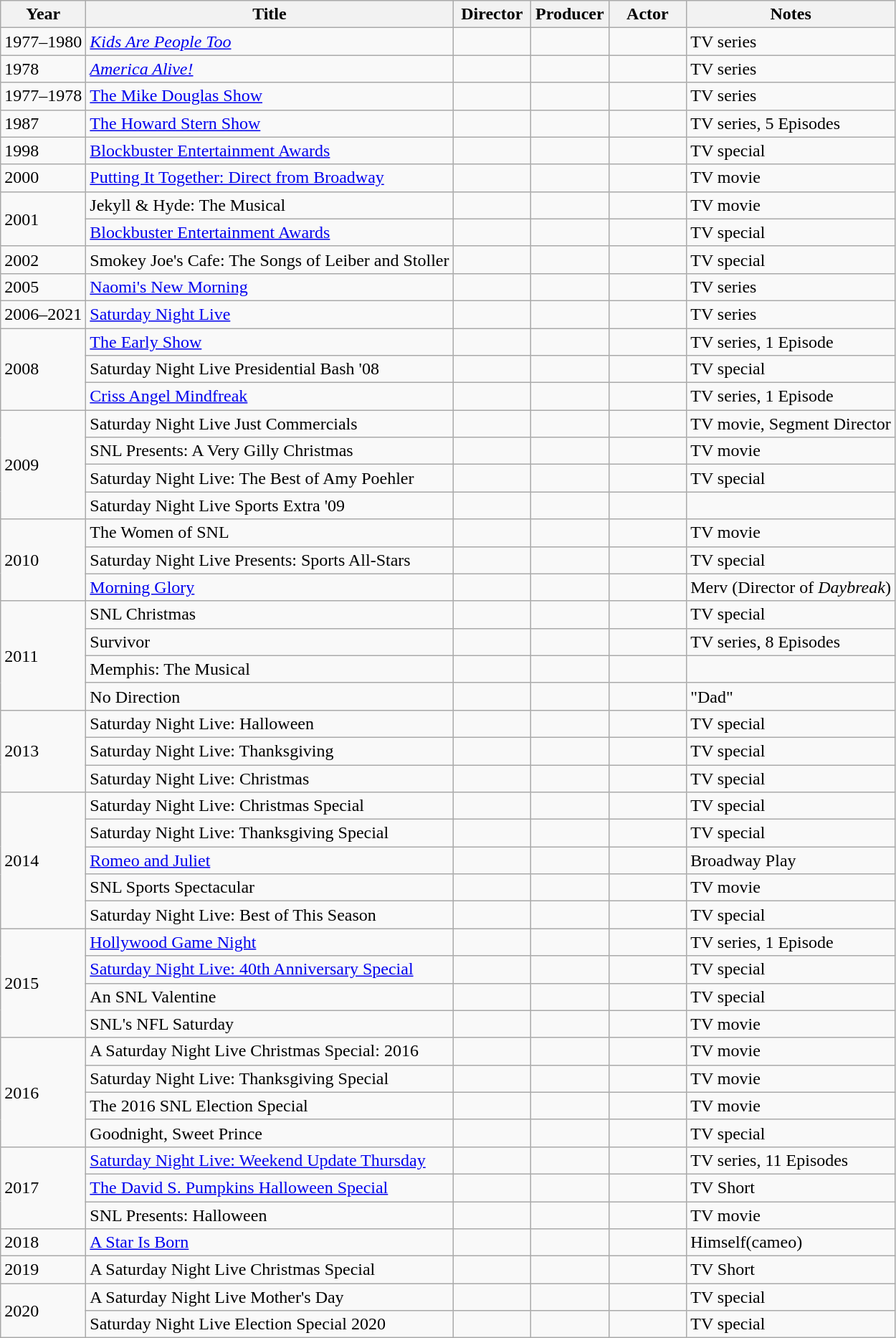<table class="wikitable">
<tr>
<th>Year</th>
<th>Title</th>
<th style="width:65px;">Director</th>
<th style="width:65px;">Producer</th>
<th style="width:65px;">Actor</th>
<th>Notes</th>
</tr>
<tr>
<td>1977–1980</td>
<td><em><a href='#'>Kids Are People Too</a></em></td>
<td></td>
<td></td>
<td></td>
<td>TV series</td>
</tr>
<tr>
<td>1978</td>
<td><em><a href='#'>America Alive!</a></em></td>
<td></td>
<td></td>
<td></td>
<td>TV series</td>
</tr>
<tr>
<td>1977–1978</td>
<td><a href='#'>The Mike Douglas Show</a></td>
<td></td>
<td></td>
<td></td>
<td>TV series</td>
</tr>
<tr>
<td>1987</td>
<td><a href='#'>The Howard Stern Show</a></td>
<td></td>
<td></td>
<td></td>
<td>TV series, 5 Episodes</td>
</tr>
<tr>
<td>1998</td>
<td><a href='#'>Blockbuster Entertainment Awards</a></td>
<td></td>
<td></td>
<td></td>
<td>TV special</td>
</tr>
<tr>
<td>2000</td>
<td><a href='#'>Putting It Together: Direct from Broadway</a></td>
<td></td>
<td></td>
<td></td>
<td>TV movie</td>
</tr>
<tr>
<td rowspan="2">2001</td>
<td>Jekyll & Hyde: The Musical</td>
<td></td>
<td></td>
<td></td>
<td>TV movie</td>
</tr>
<tr>
<td><a href='#'>Blockbuster Entertainment Awards</a></td>
<td></td>
<td></td>
<td></td>
<td>TV special</td>
</tr>
<tr>
<td>2002</td>
<td>Smokey Joe's Cafe: The Songs of Leiber and Stoller</td>
<td></td>
<td></td>
<td></td>
<td>TV special</td>
</tr>
<tr>
<td>2005</td>
<td><a href='#'>Naomi's New Morning</a></td>
<td></td>
<td></td>
<td></td>
<td>TV series</td>
</tr>
<tr>
<td>2006–2021</td>
<td><a href='#'>Saturday Night Live</a></td>
<td></td>
<td></td>
<td></td>
<td>TV series</td>
</tr>
<tr>
<td rowspan="3">2008</td>
<td><a href='#'>The Early Show</a></td>
<td></td>
<td></td>
<td></td>
<td>TV series, 1 Episode</td>
</tr>
<tr>
<td>Saturday Night Live Presidential Bash '08</td>
<td></td>
<td></td>
<td></td>
<td>TV special</td>
</tr>
<tr>
<td><a href='#'>Criss Angel Mindfreak</a></td>
<td></td>
<td></td>
<td></td>
<td>TV series, 1 Episode</td>
</tr>
<tr>
<td rowspan="4">2009</td>
<td>Saturday Night Live Just Commercials</td>
<td></td>
<td></td>
<td></td>
<td>TV movie, Segment Director</td>
</tr>
<tr>
<td>SNL Presents: A Very Gilly Christmas</td>
<td></td>
<td></td>
<td></td>
<td>TV movie</td>
</tr>
<tr>
<td>Saturday Night Live: The Best of Amy Poehler</td>
<td></td>
<td></td>
<td></td>
<td>TV special</td>
</tr>
<tr>
<td>Saturday Night Live Sports Extra '09</td>
<td></td>
<td></td>
<td></td>
</tr>
<tr>
<td rowspan="3">2010</td>
<td>The Women of SNL</td>
<td></td>
<td></td>
<td></td>
<td>TV movie</td>
</tr>
<tr>
<td>Saturday Night Live Presents: Sports All-Stars</td>
<td></td>
<td></td>
<td></td>
<td>TV special</td>
</tr>
<tr>
<td><a href='#'>Morning Glory</a></td>
<td></td>
<td></td>
<td></td>
<td>Merv (Director of <em>Daybreak</em>)</td>
</tr>
<tr>
<td rowspan="4">2011</td>
<td>SNL Christmas</td>
<td></td>
<td></td>
<td></td>
<td>TV special</td>
</tr>
<tr>
<td>Survivor</td>
<td></td>
<td></td>
<td></td>
<td>TV series, 8 Episodes</td>
</tr>
<tr>
<td>Memphis: The Musical</td>
<td></td>
<td></td>
<td></td>
<td></td>
</tr>
<tr>
<td>No Direction</td>
<td></td>
<td></td>
<td></td>
<td>"Dad"</td>
</tr>
<tr>
<td rowspan="3">2013</td>
<td>Saturday Night Live: Halloween</td>
<td></td>
<td></td>
<td></td>
<td>TV special</td>
</tr>
<tr>
<td>Saturday Night Live: Thanksgiving</td>
<td></td>
<td></td>
<td></td>
<td>TV special</td>
</tr>
<tr>
<td>Saturday Night Live: Christmas</td>
<td></td>
<td></td>
<td></td>
<td>TV special</td>
</tr>
<tr>
<td rowspan="5">2014</td>
<td>Saturday Night Live: Christmas Special</td>
<td></td>
<td></td>
<td></td>
<td>TV special</td>
</tr>
<tr>
<td>Saturday Night Live: Thanksgiving Special</td>
<td></td>
<td></td>
<td></td>
<td>TV special</td>
</tr>
<tr>
<td><a href='#'>Romeo and Juliet</a></td>
<td></td>
<td></td>
<td></td>
<td>Broadway Play</td>
</tr>
<tr>
<td>SNL Sports Spectacular</td>
<td></td>
<td></td>
<td></td>
<td>TV movie</td>
</tr>
<tr>
<td>Saturday Night Live: Best of This Season</td>
<td></td>
<td></td>
<td></td>
<td>TV special</td>
</tr>
<tr>
<td rowspan="4">2015</td>
<td><a href='#'>Hollywood Game Night</a></td>
<td></td>
<td></td>
<td></td>
<td>TV series, 1 Episode</td>
</tr>
<tr>
<td><a href='#'>Saturday Night Live: 40th Anniversary Special</a></td>
<td></td>
<td></td>
<td></td>
<td>TV special</td>
</tr>
<tr>
<td>An SNL Valentine</td>
<td></td>
<td></td>
<td></td>
<td>TV special</td>
</tr>
<tr>
<td>SNL's NFL Saturday</td>
<td></td>
<td></td>
<td></td>
<td>TV movie</td>
</tr>
<tr>
<td rowspan="4">2016</td>
<td>A Saturday Night Live Christmas Special: 2016</td>
<td></td>
<td></td>
<td></td>
<td>TV movie</td>
</tr>
<tr>
<td>Saturday Night Live: Thanksgiving Special</td>
<td></td>
<td></td>
<td></td>
<td>TV movie</td>
</tr>
<tr>
<td>The 2016 SNL Election Special</td>
<td></td>
<td></td>
<td></td>
<td>TV movie</td>
</tr>
<tr>
<td>Goodnight, Sweet Prince</td>
<td></td>
<td></td>
<td></td>
<td>TV special</td>
</tr>
<tr>
<td rowspan="3">2017</td>
<td><a href='#'>Saturday Night Live: Weekend Update Thursday</a></td>
<td></td>
<td></td>
<td></td>
<td>TV series, 11 Episodes</td>
</tr>
<tr>
<td><a href='#'>The David S. Pumpkins Halloween Special</a></td>
<td></td>
<td></td>
<td></td>
<td>TV Short</td>
</tr>
<tr>
<td>SNL Presents: Halloween</td>
<td></td>
<td></td>
<td></td>
<td>TV movie</td>
</tr>
<tr>
<td>2018</td>
<td><a href='#'>A Star Is Born</a></td>
<td></td>
<td></td>
<td></td>
<td>Himself(cameo)</td>
</tr>
<tr>
<td>2019</td>
<td>A Saturday Night Live Christmas Special</td>
<td></td>
<td></td>
<td></td>
<td>TV Short</td>
</tr>
<tr>
<td rowspan="2">2020</td>
<td>A Saturday Night Live Mother's Day</td>
<td></td>
<td></td>
<td></td>
<td>TV special</td>
</tr>
<tr>
<td>Saturday Night Live Election Special 2020</td>
<td></td>
<td></td>
<td></td>
<td>TV special</td>
</tr>
</table>
